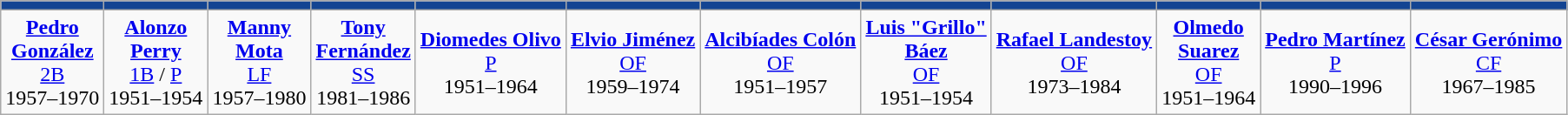<table class="wikitable" style="text-align:center;">
<tr>
<td style="background:#134492;"></td>
<td style="background:#134492;"></td>
<td style="background:#134492;"></td>
<td style="background:#134492;"></td>
<td style="background:#134492;"></td>
<td style="background:#134492;"></td>
<td style="background:#134492;"></td>
<td style="background:#134492;"></td>
<td style="background:#134492;"></td>
<td style="background:#134492;"></td>
<td style="background:#134492;"></td>
<td style="background:#134492;"></td>
</tr>
<tr>
<td><strong><a href='#'>Pedro<br>González</a></strong> <br> <a href='#'>2B</a> <br> 1957–1970</td>
<td><strong><a href='#'>Alonzo<br>Perry</a></strong> <br> <a href='#'>1B</a> / <a href='#'>P</a> <br> 1951–1954</td>
<td><strong><a href='#'>Manny<br>Mota</a></strong> <br> <a href='#'>LF</a> <br> 1957–1980</td>
<td><strong><a href='#'>Tony<br>Fernández</a></strong> <br> <a href='#'>SS</a> <br> 1981–1986</td>
<td><strong><a href='#'>Diomedes Olivo</a></strong> <br> <a href='#'>P</a> <br> 1951–1964</td>
<td><strong><a href='#'>Elvio Jiménez</a></strong> <br> <a href='#'>OF</a> <br> 1959–1974</td>
<td><strong><a href='#'>Alcibíades Colón</a></strong> <br> <a href='#'>OF</a> <br> 1951–1957</td>
<td><strong><a href='#'>Luis "Grillo"<br>Báez</a></strong> <br> <a href='#'>OF</a> <br> 1951–1954</td>
<td><strong><a href='#'>Rafael Landestoy</a></strong> <br>  <a href='#'>OF</a> <br> 1973–1984</td>
<td><strong><a href='#'>Olmedo<br>Suarez</a></strong> <br> <a href='#'>OF</a> <br> 1951–1964</td>
<td><strong><a href='#'>Pedro Martínez</a></strong> <br> <a href='#'>P</a> <br> 1990–1996</td>
<td><strong><a href='#'>César Gerónimo</a></strong> <br> <a href='#'>CF</a> <br> 1967–1985</td>
</tr>
</table>
